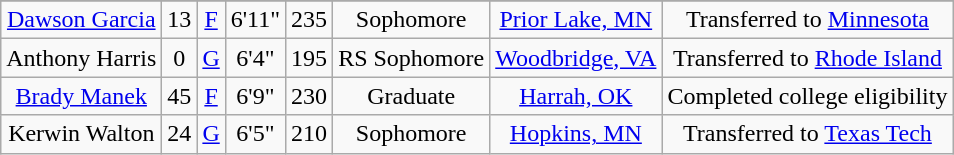<table class="wikitable sortable" style="text-align: center">
<tr align=center>
</tr>
<tr>
<td sortname><a href='#'>Dawson Garcia</a></td>
<td>13</td>
<td><a href='#'>F</a></td>
<td>6'11"</td>
<td>235</td>
<td>Sophomore</td>
<td><a href='#'>Prior Lake, MN</a></td>
<td>Transferred to <a href='#'>Minnesota</a></td>
</tr>
<tr>
<td sortname>Anthony Harris</td>
<td>0</td>
<td><a href='#'>G</a></td>
<td>6'4"</td>
<td>195</td>
<td>RS Sophomore</td>
<td><a href='#'>Woodbridge, VA</a></td>
<td>Transferred to <a href='#'>Rhode Island</a></td>
</tr>
<tr>
<td sortname><a href='#'>Brady Manek</a></td>
<td>45</td>
<td><a href='#'>F</a></td>
<td>6'9"</td>
<td>230</td>
<td>Graduate</td>
<td><a href='#'>Harrah, OK</a></td>
<td>Completed college eligibility</td>
</tr>
<tr>
<td sortname>Kerwin Walton</td>
<td>24</td>
<td><a href='#'>G</a></td>
<td>6'5"</td>
<td>210</td>
<td>Sophomore</td>
<td><a href='#'>Hopkins, MN</a></td>
<td>Transferred to <a href='#'>Texas Tech</a></td>
</tr>
</table>
